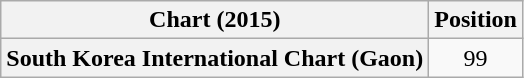<table class="wikitable plainrowheaders" style="text-align:center">
<tr>
<th scope="col">Chart (2015)</th>
<th scope="col">Position</th>
</tr>
<tr>
<th scope="row">South Korea International Chart (Gaon)</th>
<td>99</td>
</tr>
</table>
